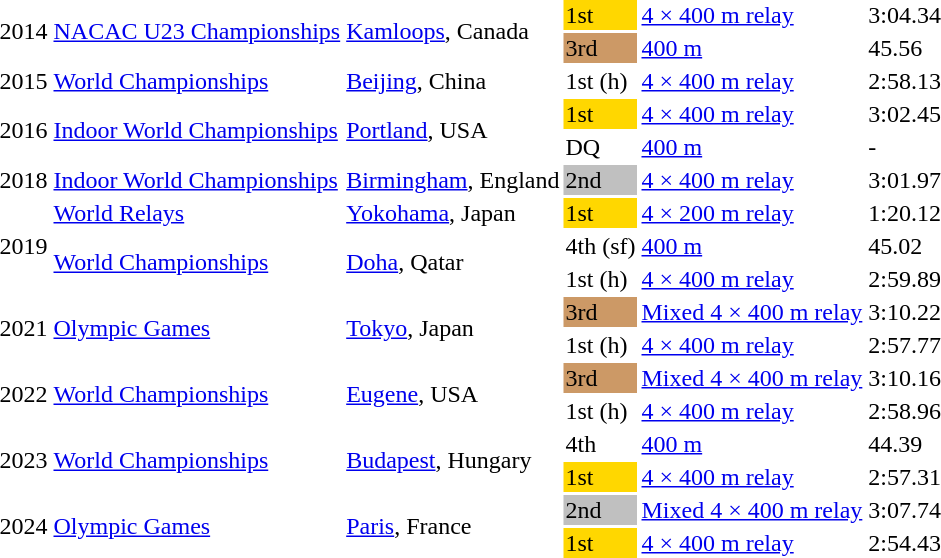<table>
<tr>
<td rowspan=2>2014</td>
<td rowspan=2><a href='#'>NACAC U23 Championships</a></td>
<td rowspan=2><a href='#'>Kamloops</a>, Canada</td>
<td bgcolor=gold>1st</td>
<td><a href='#'>4 × 400 m relay</a></td>
<td>3:04.34</td>
</tr>
<tr>
<td bgcolor=cc9966>3rd</td>
<td><a href='#'>400 m</a></td>
<td>45.56</td>
</tr>
<tr>
<td>2015</td>
<td><a href='#'>World Championships</a></td>
<td><a href='#'>Beijing</a>, China</td>
<td>1st (h)</td>
<td><a href='#'>4 × 400 m relay</a></td>
<td>2:58.13</td>
</tr>
<tr>
<td rowspan=2>2016</td>
<td rowspan=2><a href='#'>Indoor World Championships</a></td>
<td rowspan=2><a href='#'>Portland</a>, USA</td>
<td bgcolor=gold>1st</td>
<td><a href='#'>4 × 400 m relay</a></td>
<td>3:02.45</td>
</tr>
<tr>
<td>DQ</td>
<td><a href='#'>400 m</a></td>
<td>-</td>
</tr>
<tr>
<td>2018</td>
<td><a href='#'>Indoor World Championships</a></td>
<td><a href='#'>Birmingham</a>, England</td>
<td bgcolor=silver>2nd</td>
<td><a href='#'>4 × 400 m relay</a></td>
<td>3:01.97</td>
</tr>
<tr>
<td rowspan=3>2019</td>
<td><a href='#'>World Relays</a></td>
<td><a href='#'>Yokohama</a>, Japan</td>
<td bgcolor=gold>1st</td>
<td><a href='#'>4 × 200 m relay</a></td>
<td>1:20.12</td>
</tr>
<tr>
<td rowspan=2><a href='#'>World Championships</a></td>
<td rowspan=2><a href='#'>Doha</a>, Qatar</td>
<td>4th (sf)</td>
<td><a href='#'>400 m</a></td>
<td>45.02</td>
</tr>
<tr>
<td>1st (h)</td>
<td><a href='#'>4 × 400 m relay</a></td>
<td>2:59.89</td>
</tr>
<tr>
<td rowspan=2>2021</td>
<td rowspan=2><a href='#'>Olympic Games</a></td>
<td rowspan=2><a href='#'>Tokyo</a>, Japan</td>
<td bgcolor=cc9966>3rd</td>
<td><a href='#'>Mixed 4 × 400 m relay</a></td>
<td>3:10.22</td>
</tr>
<tr>
<td>1st (h)</td>
<td><a href='#'>4 × 400 m relay</a></td>
<td>2:57.77</td>
</tr>
<tr>
<td rowspan=2>2022</td>
<td rowspan=2><a href='#'>World Championships</a></td>
<td rowspan=2><a href='#'>Eugene</a>, USA</td>
<td bgcolor=cc9966>3rd</td>
<td><a href='#'>Mixed 4 × 400 m relay</a></td>
<td>3:10.16</td>
</tr>
<tr>
<td>1st (h)</td>
<td><a href='#'>4 × 400 m relay</a></td>
<td>2:58.96</td>
</tr>
<tr>
<td rowspan=2>2023</td>
<td rowspan=2><a href='#'>World Championships</a></td>
<td rowspan=2><a href='#'>Budapest</a>, Hungary</td>
<td>4th</td>
<td><a href='#'>400 m</a></td>
<td>44.39</td>
</tr>
<tr>
<td bgcolor=gold>1st</td>
<td><a href='#'>4 × 400 m relay</a></td>
<td>2:57.31</td>
</tr>
<tr>
<td rowspan=2>2024</td>
<td rowspan=2><a href='#'>Olympic Games</a></td>
<td rowspan=2><a href='#'>Paris</a>, France</td>
<td bgcolor=silver>2nd</td>
<td><a href='#'>Mixed 4 × 400 m relay</a></td>
<td>3:07.74</td>
</tr>
<tr>
<td bgcolor=gold>1st</td>
<td><a href='#'>4 × 400 m relay</a></td>
<td>2:54.43 <strong></strong></td>
</tr>
</table>
